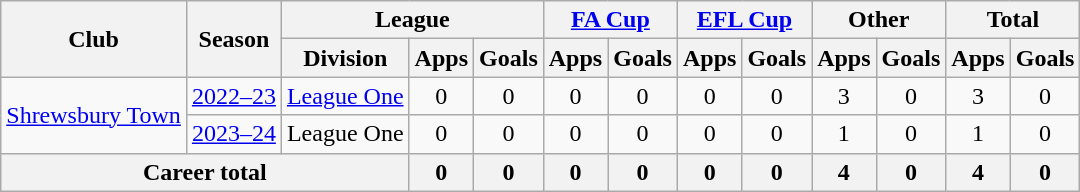<table class="wikitable" style="text-align:center">
<tr>
<th rowspan="2">Club</th>
<th rowspan="2">Season</th>
<th colspan="3">League</th>
<th colspan="2"><a href='#'>FA Cup</a></th>
<th colspan="2"><a href='#'>EFL Cup</a></th>
<th colspan="2">Other</th>
<th colspan="2">Total</th>
</tr>
<tr>
<th>Division</th>
<th>Apps</th>
<th>Goals</th>
<th>Apps</th>
<th>Goals</th>
<th>Apps</th>
<th>Goals</th>
<th>Apps</th>
<th>Goals</th>
<th>Apps</th>
<th>Goals</th>
</tr>
<tr>
<td rowspan="2"><a href='#'>Shrewsbury Town</a></td>
<td><a href='#'>2022–23</a></td>
<td><a href='#'>League One</a></td>
<td>0</td>
<td>0</td>
<td>0</td>
<td>0</td>
<td>0</td>
<td>0</td>
<td>3</td>
<td>0</td>
<td>3</td>
<td>0</td>
</tr>
<tr>
<td><a href='#'>2023–24</a></td>
<td>League One</td>
<td>0</td>
<td>0</td>
<td>0</td>
<td>0</td>
<td>0</td>
<td>0</td>
<td>1</td>
<td>0</td>
<td>1</td>
<td>0</td>
</tr>
<tr>
<th colspan="3">Career total</th>
<th>0</th>
<th>0</th>
<th>0</th>
<th>0</th>
<th>0</th>
<th>0</th>
<th>4</th>
<th>0</th>
<th>4</th>
<th>0</th>
</tr>
</table>
